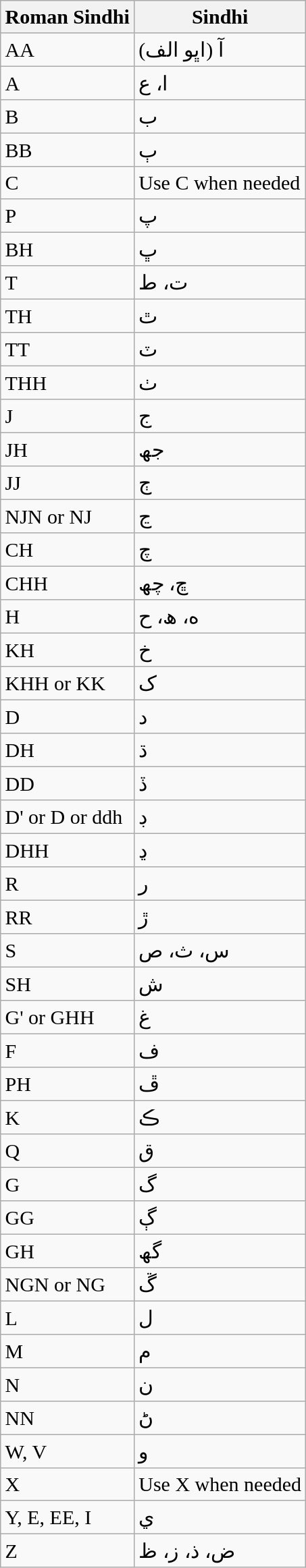<table class="wikitable" style="font-size:125%;">
<tr>
<th>Roman Sindhi</th>
<th>Sindhi</th>
</tr>
<tr>
<td>AA</td>
<td>(آ (اڀو الف</td>
</tr>
<tr>
<td>A</td>
<td>ا، ع</td>
</tr>
<tr>
<td>B</td>
<td>ب</td>
</tr>
<tr>
<td>BB</td>
<td>ٻ</td>
</tr>
<tr>
<td>C</td>
<td>Use C when needed</td>
</tr>
<tr>
<td>P</td>
<td>پ</td>
</tr>
<tr>
<td>BH</td>
<td>ڀ</td>
</tr>
<tr>
<td>T</td>
<td>ت، ط</td>
</tr>
<tr>
<td>TH</td>
<td>ٿ</td>
</tr>
<tr>
<td>TT</td>
<td>ٽ</td>
</tr>
<tr>
<td>THH</td>
<td>ٺ</td>
</tr>
<tr>
<td>J</td>
<td>ج</td>
</tr>
<tr>
<td>JH</td>
<td>جھ</td>
</tr>
<tr>
<td>JJ</td>
<td>ڄ</td>
</tr>
<tr>
<td>NJN or NJ</td>
<td>ڃ</td>
</tr>
<tr>
<td>CH</td>
<td>چ</td>
</tr>
<tr>
<td>CHH</td>
<td>ڇ، چھ</td>
</tr>
<tr>
<td>H</td>
<td>ه، ھ، ح</td>
</tr>
<tr>
<td>KH</td>
<td>خ</td>
</tr>
<tr>
<td>KHH or KK</td>
<td>ک</td>
</tr>
<tr>
<td>D</td>
<td>د</td>
</tr>
<tr>
<td>DH</td>
<td>ڌ</td>
</tr>
<tr>
<td>DD</td>
<td>ڏ</td>
</tr>
<tr>
<td>D' or D or ddh</td>
<td>ڊ</td>
</tr>
<tr>
<td>DHH</td>
<td>ڍ</td>
</tr>
<tr>
<td>R</td>
<td>ر</td>
</tr>
<tr>
<td>RR</td>
<td>ڙ</td>
</tr>
<tr>
<td>S</td>
<td>س، ث، ص</td>
</tr>
<tr>
<td>SH</td>
<td>ش</td>
</tr>
<tr>
<td>G' or GHH</td>
<td>غ</td>
</tr>
<tr>
<td>F</td>
<td>ف</td>
</tr>
<tr>
<td>PH</td>
<td>ڦ</td>
</tr>
<tr>
<td>K</td>
<td>ڪ</td>
</tr>
<tr>
<td>Q</td>
<td>ق</td>
</tr>
<tr>
<td>G</td>
<td>گ</td>
</tr>
<tr>
<td>GG</td>
<td>ڳ</td>
</tr>
<tr>
<td>GH</td>
<td>گھ</td>
</tr>
<tr>
<td>NGN or NG</td>
<td>ڱ</td>
</tr>
<tr>
<td>L</td>
<td>ل</td>
</tr>
<tr>
<td>M</td>
<td>م</td>
</tr>
<tr>
<td>N</td>
<td>ن</td>
</tr>
<tr>
<td>NN</td>
<td>ڻ</td>
</tr>
<tr>
<td>W, V</td>
<td>و</td>
</tr>
<tr>
<td>X</td>
<td>Use X when needed</td>
</tr>
<tr>
<td>Y, E, EE, I</td>
<td>ي</td>
</tr>
<tr>
<td>Z</td>
<td>ض، ذ، ز، ظ</td>
</tr>
</table>
